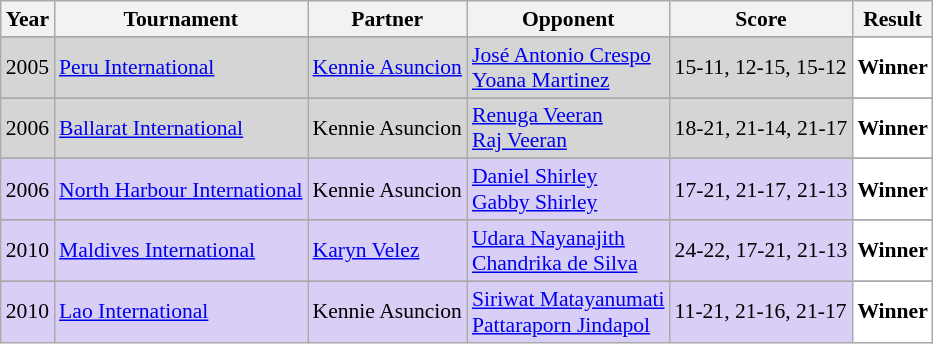<table class="sortable wikitable" style="font-size: 90%;">
<tr>
<th>Year</th>
<th>Tournament</th>
<th>Partner</th>
<th>Opponent</th>
<th>Score</th>
<th>Result</th>
</tr>
<tr>
</tr>
<tr style="background:#D5D5D5">
<td align="center">2005</td>
<td align="left"><a href='#'>Peru International</a></td>
<td align="left"> <a href='#'>Kennie Asuncion</a></td>
<td align="left"> <a href='#'>José Antonio Crespo</a><br> <a href='#'>Yoana Martinez</a></td>
<td align="left">15-11, 12-15, 15-12</td>
<td style="text-align:left; background:white"> <strong>Winner</strong></td>
</tr>
<tr>
</tr>
<tr style="background:#D5D5D5">
<td align="center">2006</td>
<td align="left"><a href='#'>Ballarat International</a></td>
<td align="left"> Kennie Asuncion</td>
<td align="left"> <a href='#'>Renuga Veeran</a><br> <a href='#'>Raj Veeran</a></td>
<td align="left">18-21, 21-14, 21-17</td>
<td style="text-align:left; background:white"> <strong>Winner</strong></td>
</tr>
<tr>
</tr>
<tr style="background:#D8CEF6">
<td align="center">2006</td>
<td align="left"><a href='#'>North Harbour International</a></td>
<td align="left"> Kennie Asuncion</td>
<td align="left"> <a href='#'>Daniel Shirley</a><br> <a href='#'>Gabby Shirley</a></td>
<td align="left">17-21, 21-17, 21-13</td>
<td style="text-align:left; background:white"> <strong>Winner</strong></td>
</tr>
<tr>
</tr>
<tr style="background:#D8CEF6">
<td align="center">2010</td>
<td align="left"><a href='#'>Maldives International</a></td>
<td align="left"> <a href='#'>Karyn Velez</a></td>
<td align="left"> <a href='#'>Udara Nayanajith</a><br> <a href='#'>Chandrika de Silva</a></td>
<td align="left">24-22, 17-21, 21-13</td>
<td style="text-align:left; background:white"> <strong>Winner</strong></td>
</tr>
<tr>
</tr>
<tr style="background:#D8CEF6">
<td align="center">2010</td>
<td align="left"><a href='#'>Lao International</a></td>
<td align="left"> Kennie Asuncion</td>
<td align="left"> <a href='#'>Siriwat Matayanumati</a><br> <a href='#'>Pattaraporn Jindapol</a></td>
<td align="left">11-21, 21-16, 21-17</td>
<td style="text-align:left; background:white"> <strong>Winner</strong></td>
</tr>
</table>
